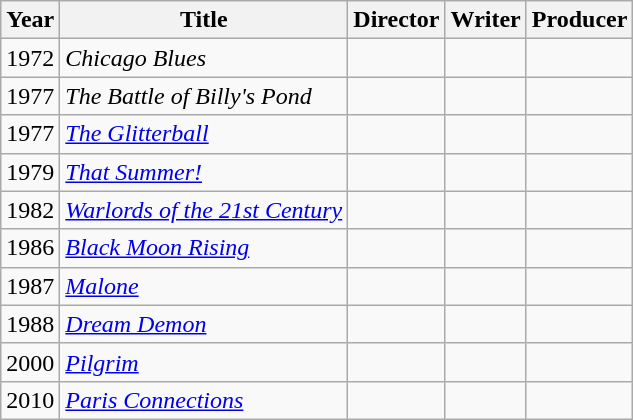<table class="wikitable">
<tr>
<th>Year</th>
<th>Title</th>
<th>Director</th>
<th>Writer</th>
<th>Producer</th>
</tr>
<tr>
<td>1972</td>
<td><em>Chicago Blues</em></td>
<td></td>
<td></td>
<td></td>
</tr>
<tr>
<td>1977</td>
<td><em>The Battle of Billy's Pond</em></td>
<td></td>
<td></td>
<td></td>
</tr>
<tr>
<td>1977</td>
<td><em><a href='#'>The Glitterball</a></em></td>
<td></td>
<td></td>
<td></td>
</tr>
<tr>
<td>1979</td>
<td><em><a href='#'>That Summer!</a></em></td>
<td></td>
<td></td>
<td></td>
</tr>
<tr>
<td>1982</td>
<td><em><a href='#'>Warlords of the 21st Century</a></em></td>
<td></td>
<td></td>
<td></td>
</tr>
<tr>
<td>1986</td>
<td><em><a href='#'>Black Moon Rising</a></em></td>
<td></td>
<td></td>
<td></td>
</tr>
<tr>
<td>1987</td>
<td><em><a href='#'>Malone</a></em></td>
<td></td>
<td></td>
<td></td>
</tr>
<tr>
<td>1988</td>
<td><em><a href='#'>Dream Demon</a></em></td>
<td></td>
<td></td>
<td></td>
</tr>
<tr>
<td>2000</td>
<td><em><a href='#'>Pilgrim</a></em></td>
<td></td>
<td></td>
<td></td>
</tr>
<tr>
<td>2010</td>
<td><em><a href='#'>Paris Connections</a></em></td>
<td></td>
<td></td>
<td></td>
</tr>
</table>
